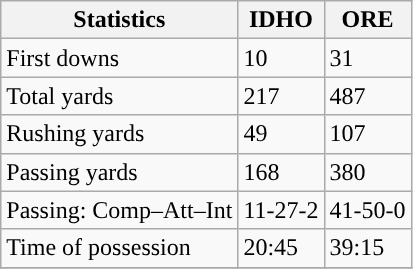<table class="wikitable" style="float: left;">
<tr>
<th>Statistics</th>
<th>IDHO</th>
<th>ORE</th>
</tr>
<tr>
<td>First downs</td>
<td>10</td>
<td>31</td>
</tr>
<tr>
<td>Total yards</td>
<td>217</td>
<td>487</td>
</tr>
<tr>
<td>Rushing yards</td>
<td>49</td>
<td>107</td>
</tr>
<tr>
<td>Passing yards</td>
<td>168</td>
<td>380</td>
</tr>
<tr>
<td>Passing: Comp–Att–Int</td>
<td>11-27-2</td>
<td>41-50-0</td>
</tr>
<tr>
<td>Time of possession</td>
<td>20:45</td>
<td>39:15</td>
</tr>
<tr>
</tr>
</table>
